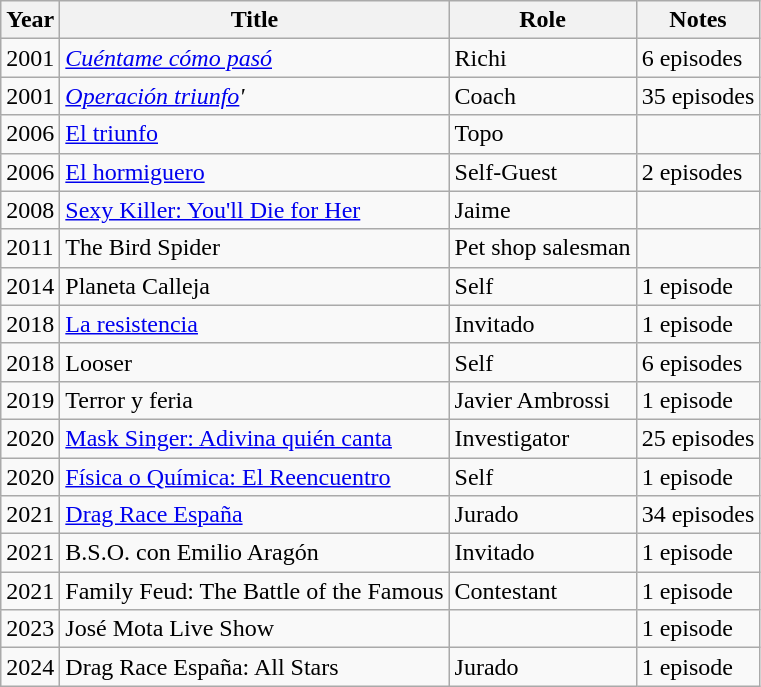<table class="wikitable">
<tr>
<th>Year</th>
<th>Title</th>
<th>Role</th>
<th>Notes</th>
</tr>
<tr>
<td>2001</td>
<td><em><a href='#'>Cuéntame cómo pasó</a></em></td>
<td>Richi</td>
<td>6 episodes</td>
</tr>
<tr>
<td>2001</td>
<td><em><a href='#'>Operación triunfo</a>'</td>
<td>Coach</td>
<td>35 episodes</td>
</tr>
<tr>
<td>2006</td>
<td></em><a href='#'>El triunfo</a><em></td>
<td>Topo</td>
<td></td>
</tr>
<tr>
<td>2006</td>
<td></em><a href='#'>El hormiguero</a><em></td>
<td>Self-Guest</td>
<td>2 episodes</td>
</tr>
<tr>
<td>2008</td>
<td></em><a href='#'>Sexy Killer: You'll Die for Her</a><em></td>
<td>Jaime</td>
<td></td>
</tr>
<tr>
<td>2011</td>
<td></em>The Bird Spider<em></td>
<td>Pet shop salesman</td>
<td></td>
</tr>
<tr>
<td>2014</td>
<td></em>Planeta Calleja<em></td>
<td>Self</td>
<td>1 episode</td>
</tr>
<tr>
<td>2018</td>
<td></em><a href='#'>La resistencia</a><em></td>
<td>Invitado</td>
<td>1 episode</td>
</tr>
<tr>
<td>2018</td>
<td></em>Looser<em></td>
<td>Self</td>
<td>6 episodes</td>
</tr>
<tr>
<td>2019</td>
<td></em>Terror y feria<em></td>
<td>Javier Ambrossi</td>
<td>1 episode</td>
</tr>
<tr>
<td>2020</td>
<td></em><a href='#'>Mask Singer: Adivina quién canta</a><em></td>
<td>Investigator</td>
<td>25 episodes</td>
</tr>
<tr>
<td>2020</td>
<td></em><a href='#'>Física o Química: El Reencuentro</a><em></td>
<td>Self</td>
<td>1 episode</td>
</tr>
<tr>
<td>2021</td>
<td></em><a href='#'>Drag Race España</a><em></td>
<td>Jurado</td>
<td>34 episodes</td>
</tr>
<tr>
<td>2021</td>
<td></em>B.S.O. con Emilio Aragón<em></td>
<td>Invitado</td>
<td>1 episode</td>
</tr>
<tr>
<td>2021</td>
<td></em>Family Feud: The Battle of the Famous<em></td>
<td>Contestant</td>
<td>1 episode</td>
</tr>
<tr>
<td>2023</td>
<td></em>José Mota Live Show<em></td>
<td></td>
<td>1 episode</td>
</tr>
<tr>
<td>2024</td>
<td></em>Drag Race España: All Stars<em></td>
<td>Jurado</td>
<td>1 episode</td>
</tr>
</table>
